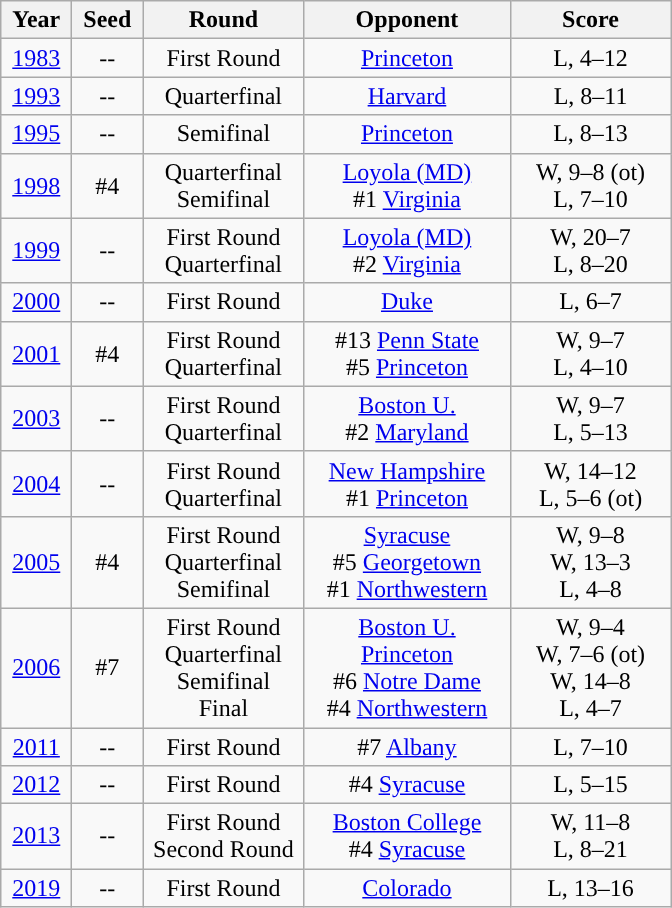<table class="wikitable">
<tr>
<th style="width:40px; ">Year</th>
<th style="width:40px; ">Seed</th>
<th style="width:100px; ">Round</th>
<th style="width:130px; ">Opponent</th>
<th style="width:100px; ">Score</th>
</tr>
<tr align="center">
<td><a href='#'>1983</a></td>
<td>--</td>
<td>First Round</td>
<td><a href='#'>Princeton</a></td>
<td>L, 4–12</td>
</tr>
<tr align="center">
<td><a href='#'>1993</a></td>
<td>--</td>
<td>Quarterfinal</td>
<td><a href='#'>Harvard</a></td>
<td>L, 8–11</td>
</tr>
<tr align="center">
<td><a href='#'>1995</a></td>
<td>--</td>
<td>Semifinal</td>
<td><a href='#'>Princeton</a></td>
<td>L, 8–13</td>
</tr>
<tr align="center">
<td><a href='#'>1998</a></td>
<td>#4</td>
<td>Quarterfinal<br>Semifinal</td>
<td><a href='#'>Loyola (MD)</a><br>#1 <a href='#'>Virginia</a></td>
<td>W, 9–8 (ot)<br>L, 7–10</td>
</tr>
<tr align="center">
<td><a href='#'>1999</a></td>
<td>--</td>
<td>First Round<br>Quarterfinal</td>
<td><a href='#'>Loyola (MD)</a><br>#2 <a href='#'>Virginia</a></td>
<td>W, 20–7<br>L, 8–20</td>
</tr>
<tr align="center">
<td><a href='#'>2000</a></td>
<td>--</td>
<td>First Round</td>
<td><a href='#'>Duke</a></td>
<td>L, 6–7</td>
</tr>
<tr align="center">
<td><a href='#'>2001</a></td>
<td>#4</td>
<td>First Round<br>Quarterfinal</td>
<td>#13 <a href='#'>Penn State</a><br>#5 <a href='#'>Princeton</a></td>
<td>W, 9–7<br>L, 4–10</td>
</tr>
<tr align="center">
<td><a href='#'>2003</a></td>
<td>--</td>
<td>First Round<br>Quarterfinal</td>
<td><a href='#'>Boston U.</a><br>#2 <a href='#'>Maryland</a></td>
<td>W, 9–7<br>L, 5–13</td>
</tr>
<tr align="center">
<td><a href='#'>2004</a></td>
<td>--</td>
<td>First Round<br>Quarterfinal</td>
<td><a href='#'>New Hampshire</a><br>#1 <a href='#'>Princeton</a></td>
<td>W, 14–12<br>L, 5–6 (ot)</td>
</tr>
<tr align="center">
<td><a href='#'>2005</a></td>
<td>#4</td>
<td>First Round<br>Quarterfinal<br>Semifinal</td>
<td><a href='#'>Syracuse</a><br>#5 <a href='#'>Georgetown</a><br>#1 <a href='#'>Northwestern</a></td>
<td>W, 9–8<br>W, 13–3<br>L, 4–8</td>
</tr>
<tr align="center">
<td><a href='#'>2006</a></td>
<td>#7</td>
<td>First Round<br>Quarterfinal<br>Semifinal<br>Final</td>
<td><a href='#'>Boston U.</a><br><a href='#'>Princeton</a><br>#6 <a href='#'>Notre Dame</a><br>#4 <a href='#'>Northwestern</a></td>
<td>W, 9–4<br>W, 7–6 (ot)<br>W, 14–8<br>L, 4–7</td>
</tr>
<tr align="center">
<td><a href='#'>2011</a></td>
<td>--</td>
<td>First Round</td>
<td>#7 <a href='#'>Albany</a></td>
<td>L, 7–10</td>
</tr>
<tr align="center">
<td><a href='#'>2012</a></td>
<td>--</td>
<td>First Round</td>
<td>#4 <a href='#'>Syracuse</a></td>
<td>L, 5–15</td>
</tr>
<tr align="center">
<td><a href='#'>2013</a></td>
<td>--</td>
<td>First Round<br>Second Round</td>
<td><a href='#'>Boston College</a><br>#4 <a href='#'>Syracuse</a></td>
<td>W, 11–8<br>L, 8–21</td>
</tr>
<tr align="center">
<td><a href='#'>2019</a></td>
<td>--</td>
<td>First Round</td>
<td><a href='#'>Colorado</a></td>
<td>L, 13–16</td>
</tr>
</table>
